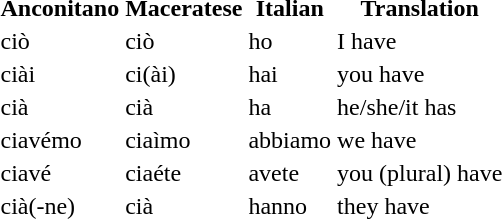<table>
<tr>
<th>Anconitano</th>
<th>Maceratese</th>
<th>Italian</th>
<th>Translation</th>
</tr>
<tr ->
<td>ciò</td>
<td>ciò</td>
<td>ho</td>
<td>I have</td>
</tr>
<tr ->
<td>ciài</td>
<td>ci(ài)</td>
<td>hai</td>
<td>you have</td>
</tr>
<tr ->
<td>cià</td>
<td>cià</td>
<td>ha</td>
<td>he/she/it has</td>
</tr>
<tr ->
<td>ciavémo</td>
<td>ciaìmo</td>
<td>abbiamo</td>
<td>we have</td>
</tr>
<tr ->
<td>ciavé</td>
<td>ciaéte</td>
<td>avete</td>
<td>you (plural) have</td>
</tr>
<tr ->
<td>cià(-ne)</td>
<td>cià</td>
<td>hanno</td>
<td>they have</td>
</tr>
</table>
